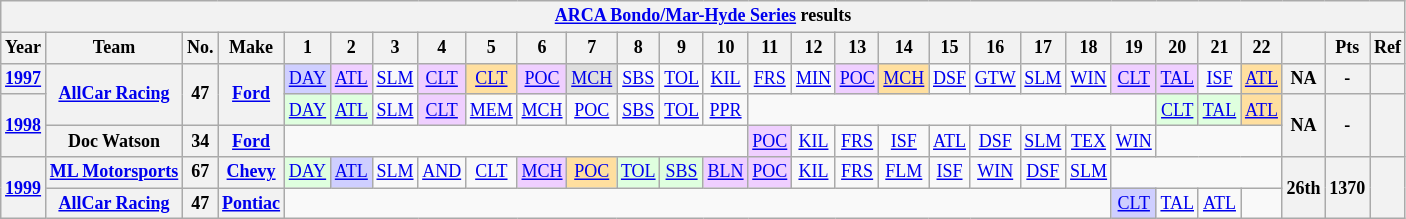<table class="wikitable" style="text-align:center; font-size:75%">
<tr>
<th colspan=45><a href='#'>ARCA Bondo/Mar-Hyde Series</a> results</th>
</tr>
<tr>
<th>Year</th>
<th>Team</th>
<th>No.</th>
<th>Make</th>
<th>1</th>
<th>2</th>
<th>3</th>
<th>4</th>
<th>5</th>
<th>6</th>
<th>7</th>
<th>8</th>
<th>9</th>
<th>10</th>
<th>11</th>
<th>12</th>
<th>13</th>
<th>14</th>
<th>15</th>
<th>16</th>
<th>17</th>
<th>18</th>
<th>19</th>
<th>20</th>
<th>21</th>
<th>22</th>
<th></th>
<th>Pts</th>
<th>Ref</th>
</tr>
<tr>
<th><a href='#'>1997</a></th>
<th rowspan=2><a href='#'>AllCar Racing</a></th>
<th rowspan=2>47</th>
<th rowspan=2><a href='#'>Ford</a></th>
<td style="background:#CFCFFF;"><a href='#'>DAY</a><br></td>
<td style="background:#EFCFFF;"><a href='#'>ATL</a><br></td>
<td><a href='#'>SLM</a></td>
<td style="background:#EFCFFF;"><a href='#'>CLT</a><br></td>
<td style="background:#FFDF9F;"><a href='#'>CLT</a><br></td>
<td style="background:#EFCFFF;"><a href='#'>POC</a><br></td>
<td style="background:#DFDFDF;"><a href='#'>MCH</a><br></td>
<td><a href='#'>SBS</a></td>
<td><a href='#'>TOL</a></td>
<td><a href='#'>KIL</a></td>
<td><a href='#'>FRS</a></td>
<td><a href='#'>MIN</a></td>
<td style="background:#EFCFFF;"><a href='#'>POC</a><br></td>
<td style="background:#FFDF9F;"><a href='#'>MCH</a><br></td>
<td><a href='#'>DSF</a></td>
<td><a href='#'>GTW</a></td>
<td><a href='#'>SLM</a></td>
<td><a href='#'>WIN</a></td>
<td style="background:#EFCFFF;"><a href='#'>CLT</a><br></td>
<td style="background:#EFCFFF;"><a href='#'>TAL</a><br></td>
<td><a href='#'>ISF</a></td>
<td style="background:#FFDF9F;"><a href='#'>ATL</a><br></td>
<th>NA</th>
<th>-</th>
<th></th>
</tr>
<tr>
<th rowspan=2><a href='#'>1998</a></th>
<td style="background:#DFFFDF;"><a href='#'>DAY</a><br></td>
<td style="background:#DFFFDF;"><a href='#'>ATL</a><br></td>
<td><a href='#'>SLM</a></td>
<td style="background:#EFCFFF;"><a href='#'>CLT</a><br></td>
<td><a href='#'>MEM</a></td>
<td><a href='#'>MCH</a></td>
<td><a href='#'>POC</a></td>
<td><a href='#'>SBS</a></td>
<td><a href='#'>TOL</a></td>
<td><a href='#'>PPR</a></td>
<td colspan=9></td>
<td style="background:#DFFFDF;"><a href='#'>CLT</a><br></td>
<td style="background:#DFFFDF;"><a href='#'>TAL</a><br></td>
<td style="background:#FFDF9F;"><a href='#'>ATL</a><br></td>
<th rowspan=2>NA</th>
<th rowspan=2>-</th>
<th rowspan=2></th>
</tr>
<tr>
<th>Doc Watson</th>
<th>34</th>
<th><a href='#'>Ford</a></th>
<td colspan=10></td>
<td style="background:#EFCFFF;"><a href='#'>POC</a><br></td>
<td><a href='#'>KIL</a></td>
<td><a href='#'>FRS</a></td>
<td><a href='#'>ISF</a></td>
<td><a href='#'>ATL</a></td>
<td><a href='#'>DSF</a></td>
<td><a href='#'>SLM</a></td>
<td><a href='#'>TEX</a></td>
<td><a href='#'>WIN</a></td>
<td colspan=3></td>
</tr>
<tr>
<th rowspan=2><a href='#'>1999</a></th>
<th><a href='#'>ML Motorsports</a></th>
<th>67</th>
<th><a href='#'>Chevy</a></th>
<td style="background:#DFFFDF;"><a href='#'>DAY</a><br></td>
<td style="background:#CFCFFF;"><a href='#'>ATL</a><br></td>
<td><a href='#'>SLM</a></td>
<td><a href='#'>AND</a></td>
<td><a href='#'>CLT</a></td>
<td style="background:#EFCFFF;"><a href='#'>MCH</a><br></td>
<td style="background:#FFDF9F;"><a href='#'>POC</a><br></td>
<td style="background:#DFFFDF;"><a href='#'>TOL</a><br></td>
<td style="background:#DFFFDF;"><a href='#'>SBS</a><br></td>
<td style="background:#EFCFFF;"><a href='#'>BLN</a><br></td>
<td style="background:#EFCFFF;"><a href='#'>POC</a><br></td>
<td><a href='#'>KIL</a></td>
<td><a href='#'>FRS</a></td>
<td><a href='#'>FLM</a></td>
<td><a href='#'>ISF</a></td>
<td><a href='#'>WIN</a></td>
<td><a href='#'>DSF</a></td>
<td><a href='#'>SLM</a></td>
<td colspan=4></td>
<th rowspan=2>26th</th>
<th rowspan=2>1370</th>
<th rowspan=2></th>
</tr>
<tr>
<th><a href='#'>AllCar Racing</a></th>
<th>47</th>
<th><a href='#'>Pontiac</a></th>
<td colspan=18></td>
<td style="background:#CFCFFF;"><a href='#'>CLT</a><br></td>
<td><a href='#'>TAL</a></td>
<td><a href='#'>ATL</a></td>
<td></td>
</tr>
</table>
